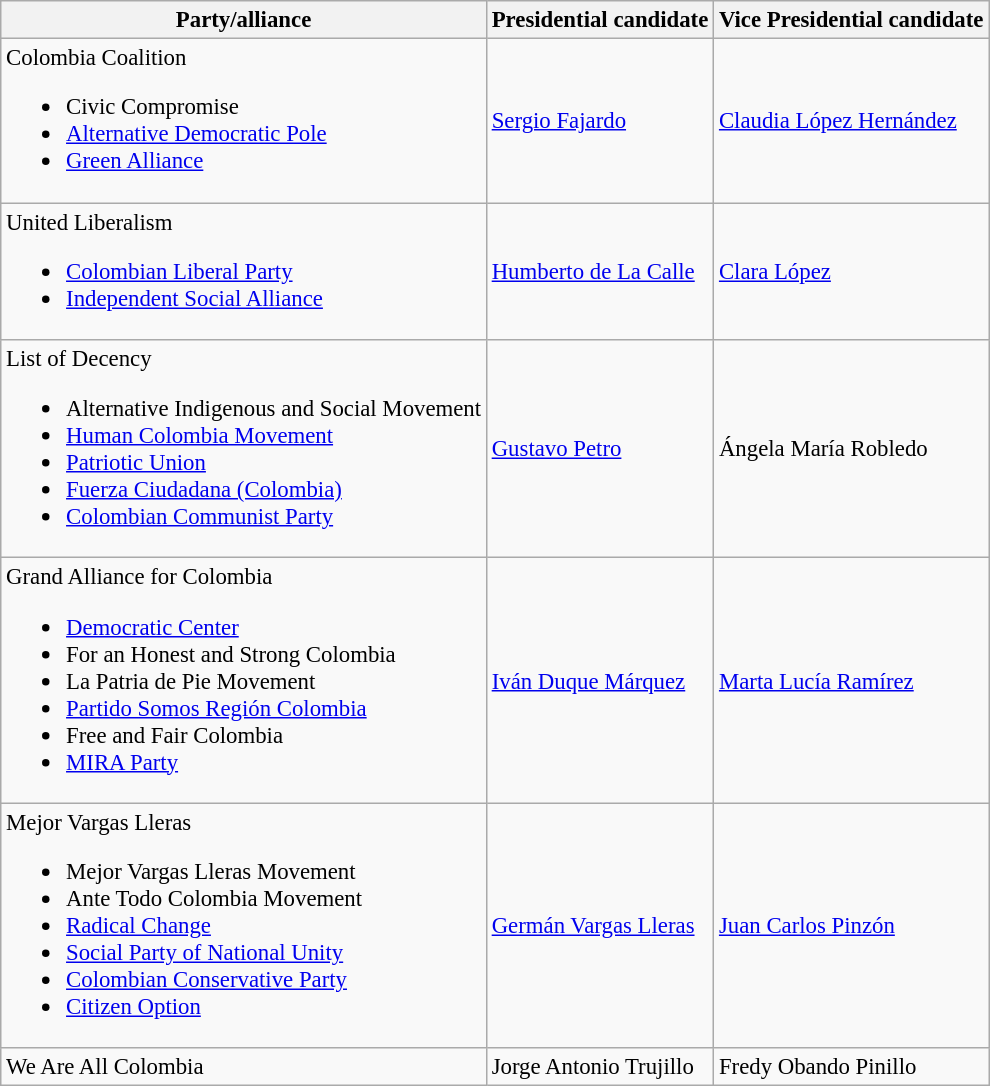<table class="wikitable sortable" style="font-size: 95%">
<tr>
<th colspan=1>Party/alliance</th>
<th>Presidential candidate</th>
<th>Vice Presidential candidate</th>
</tr>
<tr>
<td>Colombia Coalition<br><ul><li>Civic Compromise</li><li><a href='#'>Alternative Democratic Pole</a></li><li><a href='#'>Green Alliance</a></li></ul></td>
<td><a href='#'>Sergio Fajardo</a></td>
<td><a href='#'>Claudia López Hernández</a></td>
</tr>
<tr>
<td>United Liberalism<br><ul><li><a href='#'>Colombian Liberal Party</a></li><li><a href='#'>Independent Social Alliance</a></li></ul></td>
<td><a href='#'>Humberto de La Calle</a></td>
<td><a href='#'>Clara López</a></td>
</tr>
<tr>
<td>List of Decency<br><ul><li>Alternative Indigenous and Social Movement</li><li><a href='#'>Human Colombia Movement</a></li><li><a href='#'>Patriotic Union</a></li><li><a href='#'>Fuerza Ciudadana (Colombia)</a></li><li><a href='#'>Colombian Communist Party</a></li></ul></td>
<td><a href='#'>Gustavo Petro</a></td>
<td>Ángela María Robledo</td>
</tr>
<tr>
<td>Grand Alliance for Colombia<br><ul><li><a href='#'>Democratic Center</a></li><li>For an Honest and Strong Colombia</li><li>La Patria de Pie Movement</li><li><a href='#'>Partido Somos Región Colombia</a></li><li>Free and Fair Colombia</li><li><a href='#'>MIRA Party</a></li></ul></td>
<td><a href='#'>Iván Duque Márquez</a></td>
<td><a href='#'>Marta Lucía Ramírez</a></td>
</tr>
<tr>
<td>Mejor Vargas Lleras<br><ul><li>Mejor Vargas Lleras Movement</li><li>Ante Todo Colombia Movement</li><li><a href='#'>Radical Change</a></li><li><a href='#'>Social Party of National Unity</a></li><li><a href='#'>Colombian Conservative Party</a></li><li><a href='#'>Citizen Option</a></li></ul></td>
<td><a href='#'>Germán Vargas Lleras</a></td>
<td><a href='#'>Juan Carlos Pinzón</a></td>
</tr>
<tr>
<td>We Are All Colombia</td>
<td>Jorge Antonio Trujillo</td>
<td>Fredy Obando Pinillo</td>
</tr>
</table>
